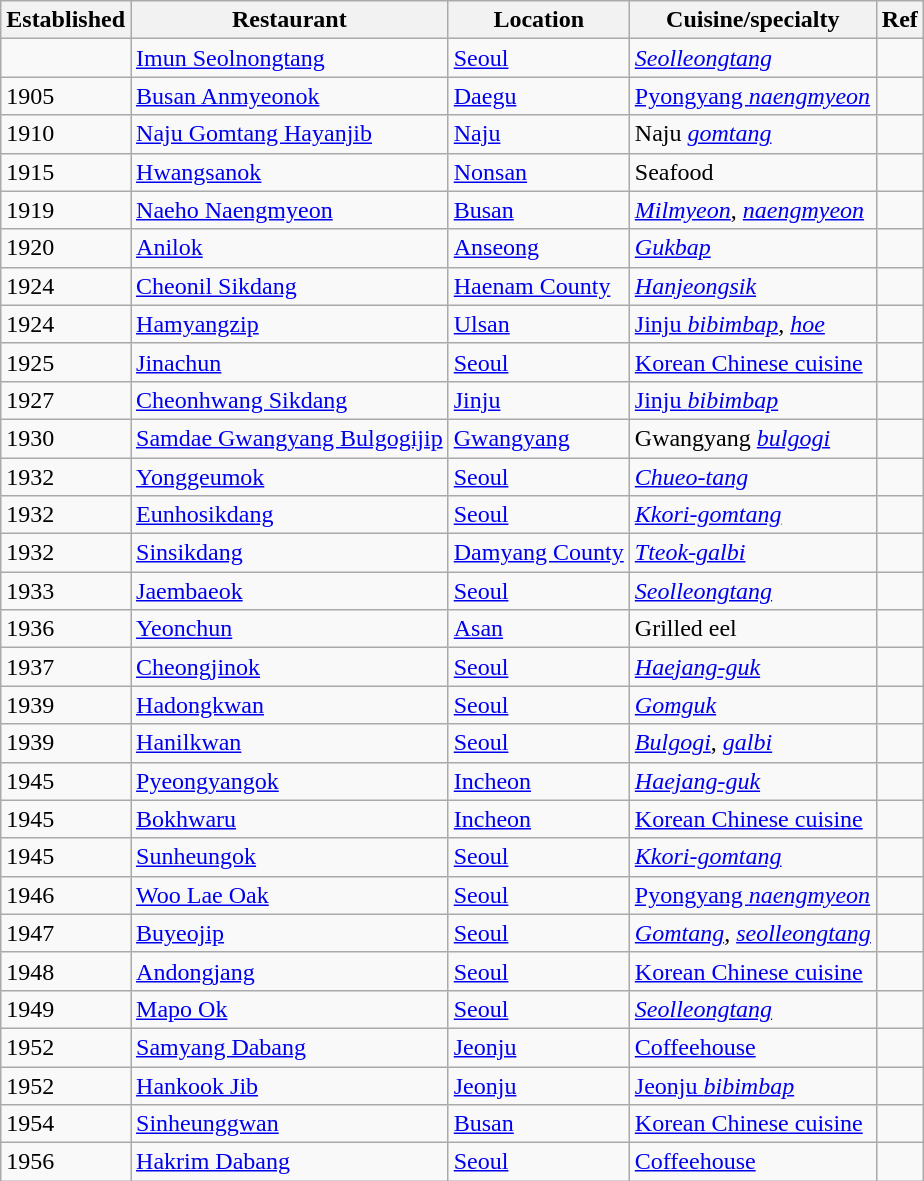<table class="wikitable">
<tr>
<th scope="col">Established</th>
<th scope="col">Restaurant</th>
<th scope="col">Location</th>
<th scope="col">Cuisine/specialty</th>
<th scope="col">Ref</th>
</tr>
<tr>
<td></td>
<td><a href='#'>Imun Seolnongtang</a></td>
<td><a href='#'>Seoul</a></td>
<td><em><a href='#'>Seolleongtang</a></em></td>
<td></td>
</tr>
<tr>
<td>1905</td>
<td><a href='#'>Busan Anmyeonok</a></td>
<td><a href='#'>Daegu</a></td>
<td><a href='#'>Pyongyang <em>naengmyeon</em></a></td>
<td></td>
</tr>
<tr>
<td>1910</td>
<td><a href='#'>Naju Gomtang Hayanjib</a></td>
<td><a href='#'>Naju</a></td>
<td>Naju <em><a href='#'>gomtang</a></em></td>
<td></td>
</tr>
<tr>
<td>1915</td>
<td><a href='#'>Hwangsanok</a></td>
<td><a href='#'>Nonsan</a></td>
<td>Seafood</td>
<td></td>
</tr>
<tr>
<td>1919</td>
<td><a href='#'>Naeho Naengmyeon</a></td>
<td><a href='#'>Busan</a></td>
<td><em><a href='#'>Milmyeon</a></em>, <em><a href='#'>naengmyeon</a></em></td>
<td></td>
</tr>
<tr>
<td>1920</td>
<td><a href='#'>Anilok</a></td>
<td><a href='#'>Anseong</a></td>
<td><em><a href='#'>Gukbap</a></em></td>
<td></td>
</tr>
<tr>
<td>1924</td>
<td><a href='#'>Cheonil Sikdang</a></td>
<td><a href='#'>Haenam County</a></td>
<td><em><a href='#'>Hanjeongsik</a></em></td>
<td></td>
</tr>
<tr>
<td>1924</td>
<td><a href='#'>Hamyangzip</a></td>
<td><a href='#'>Ulsan</a></td>
<td><a href='#'>Jinju <em>bibimbap</em></a>, <em><a href='#'>hoe</a></em></td>
<td></td>
</tr>
<tr>
<td>1925</td>
<td><a href='#'>Jinachun</a></td>
<td><a href='#'>Seoul</a></td>
<td><a href='#'>Korean Chinese cuisine</a></td>
<td></td>
</tr>
<tr>
<td>1927</td>
<td><a href='#'>Cheonhwang Sikdang</a></td>
<td><a href='#'>Jinju</a></td>
<td><a href='#'>Jinju <em>bibimbap</em></a></td>
<td></td>
</tr>
<tr>
<td>1930</td>
<td><a href='#'>Samdae Gwangyang Bulgogijip</a></td>
<td><a href='#'>Gwangyang</a></td>
<td>Gwangyang <em><a href='#'>bulgogi</a></em></td>
<td></td>
</tr>
<tr>
<td>1932</td>
<td><a href='#'>Yonggeumok</a></td>
<td><a href='#'>Seoul</a></td>
<td><em><a href='#'>Chueo-tang</a></em></td>
<td></td>
</tr>
<tr>
<td>1932</td>
<td><a href='#'>Eunhosikdang</a></td>
<td><a href='#'>Seoul</a></td>
<td><em><a href='#'>Kkori-gomtang</a></em></td>
<td></td>
</tr>
<tr>
<td>1932</td>
<td><a href='#'>Sinsikdang</a></td>
<td><a href='#'>Damyang County</a></td>
<td><em><a href='#'>Tteok-galbi</a></em></td>
<td></td>
</tr>
<tr>
<td>1933</td>
<td><a href='#'>Jaembaeok</a></td>
<td><a href='#'>Seoul</a></td>
<td><em><a href='#'>Seolleongtang</a></em></td>
<td></td>
</tr>
<tr>
<td>1936</td>
<td><a href='#'>Yeonchun</a></td>
<td><a href='#'>Asan</a></td>
<td>Grilled eel</td>
<td></td>
</tr>
<tr>
<td>1937</td>
<td><a href='#'>Cheongjinok</a></td>
<td><a href='#'>Seoul</a></td>
<td><em><a href='#'>Haejang-guk</a></em></td>
<td></td>
</tr>
<tr>
<td>1939</td>
<td><a href='#'>Hadongkwan</a></td>
<td><a href='#'>Seoul</a></td>
<td><em><a href='#'>Gomguk</a></em></td>
<td></td>
</tr>
<tr>
<td>1939</td>
<td><a href='#'>Hanilkwan</a></td>
<td><a href='#'>Seoul</a></td>
<td><em><a href='#'>Bulgogi</a></em>, <em><a href='#'>galbi</a></em></td>
<td></td>
</tr>
<tr>
<td>1945</td>
<td><a href='#'>Pyeongyangok</a></td>
<td><a href='#'>Incheon</a></td>
<td><em><a href='#'>Haejang-guk</a></em></td>
<td></td>
</tr>
<tr>
<td>1945</td>
<td><a href='#'>Bokhwaru</a></td>
<td><a href='#'>Incheon</a></td>
<td><a href='#'>Korean Chinese cuisine</a></td>
<td></td>
</tr>
<tr>
<td>1945</td>
<td><a href='#'>Sunheungok</a></td>
<td><a href='#'>Seoul</a></td>
<td><em><a href='#'>Kkori-gomtang</a></em></td>
<td></td>
</tr>
<tr>
<td>1946</td>
<td><a href='#'>Woo Lae Oak</a></td>
<td><a href='#'>Seoul</a></td>
<td><a href='#'>Pyongyang <em>naengmyeon</em></a></td>
<td></td>
</tr>
<tr>
<td>1947</td>
<td><a href='#'>Buyeojip</a></td>
<td><a href='#'>Seoul</a></td>
<td><em><a href='#'>Gomtang</a></em>, <em><a href='#'>seolleongtang</a></em></td>
<td></td>
</tr>
<tr>
<td>1948</td>
<td><a href='#'>Andongjang</a></td>
<td><a href='#'>Seoul</a></td>
<td><a href='#'>Korean Chinese cuisine</a></td>
<td></td>
</tr>
<tr>
<td>1949</td>
<td><a href='#'>Mapo Ok</a></td>
<td><a href='#'>Seoul</a></td>
<td><em><a href='#'>Seolleongtang</a></em></td>
<td></td>
</tr>
<tr>
<td>1952</td>
<td><a href='#'>Samyang Dabang</a></td>
<td><a href='#'>Jeonju</a></td>
<td><a href='#'>Coffeehouse</a></td>
<td></td>
</tr>
<tr>
<td>1952</td>
<td><a href='#'>Hankook Jib</a></td>
<td><a href='#'>Jeonju</a></td>
<td><a href='#'>Jeonju <em>bibimbap</em></a></td>
<td></td>
</tr>
<tr>
<td>1954</td>
<td><a href='#'>Sinheunggwan</a></td>
<td><a href='#'>Busan</a></td>
<td><a href='#'>Korean Chinese cuisine</a></td>
<td></td>
</tr>
<tr>
<td>1956</td>
<td><a href='#'>Hakrim Dabang</a></td>
<td><a href='#'>Seoul</a></td>
<td><a href='#'>Coffeehouse</a></td>
<td></td>
</tr>
</table>
